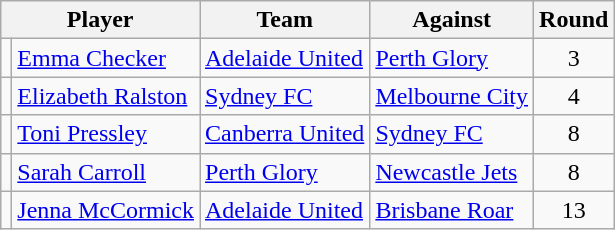<table class="wikitable" style="text-align:center">
<tr>
<th colspan="2">Player</th>
<th>Team</th>
<th>Against</th>
<th>Round</th>
</tr>
<tr>
<td></td>
<td style="text-align:left;"><a href='#'>Emma Checker</a></td>
<td style="text-align:left;"><a href='#'>Adelaide United</a></td>
<td style="text-align:left;"><a href='#'>Perth Glory</a></td>
<td>3</td>
</tr>
<tr>
<td></td>
<td style="text-align:left;"><a href='#'>Elizabeth Ralston</a></td>
<td style="text-align:left;"><a href='#'>Sydney FC</a></td>
<td style="text-align:left;"><a href='#'>Melbourne City</a></td>
<td>4</td>
</tr>
<tr>
<td></td>
<td style="text-align:left;"><a href='#'>Toni Pressley</a></td>
<td style="text-align:left;"><a href='#'>Canberra United</a></td>
<td style="text-align:left;"><a href='#'>Sydney FC</a></td>
<td>8</td>
</tr>
<tr>
<td></td>
<td style="text-align:left;"><a href='#'>Sarah Carroll</a></td>
<td style="text-align:left;"><a href='#'>Perth Glory</a></td>
<td style="text-align:left;"><a href='#'>Newcastle Jets</a></td>
<td>8</td>
</tr>
<tr>
<td></td>
<td style="text-align:left;"><a href='#'>Jenna McCormick</a></td>
<td style="text-align:left;"><a href='#'>Adelaide United</a></td>
<td style="text-align:left;"><a href='#'>Brisbane Roar</a></td>
<td>13</td>
</tr>
</table>
